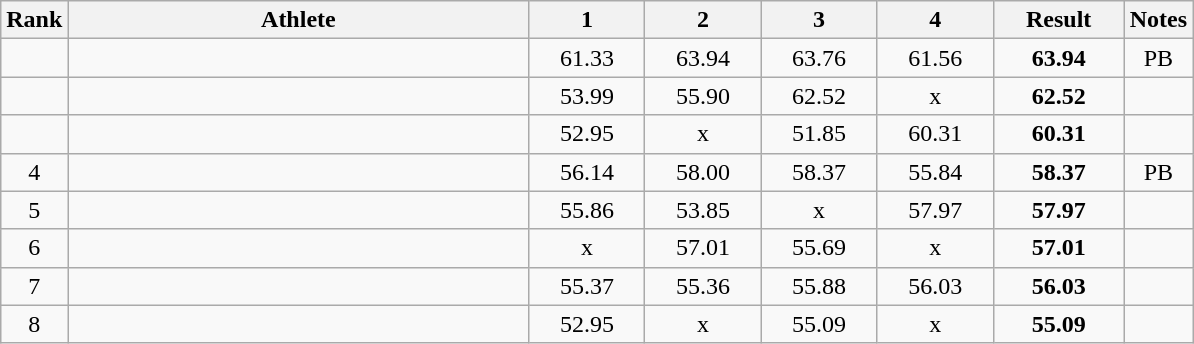<table class="wikitable sortable" style="text-align:center">
<tr>
<th>Rank</th>
<th width=300>Athlete</th>
<th width=70>1</th>
<th width=70>2</th>
<th width=70>3</th>
<th width=70>4</th>
<th width=80>Result</th>
<th>Notes</th>
</tr>
<tr>
<td></td>
<td align=left></td>
<td>61.33</td>
<td>63.94</td>
<td>63.76</td>
<td>61.56</td>
<td><strong>63.94</strong></td>
<td>PB</td>
</tr>
<tr>
<td></td>
<td align=left></td>
<td>53.99</td>
<td>55.90</td>
<td>62.52</td>
<td>x</td>
<td><strong>62.52</strong></td>
<td></td>
</tr>
<tr>
<td></td>
<td align=left></td>
<td>52.95</td>
<td>x</td>
<td>51.85</td>
<td>60.31</td>
<td><strong>60.31</strong></td>
<td></td>
</tr>
<tr>
<td>4</td>
<td align=left></td>
<td>56.14</td>
<td>58.00</td>
<td>58.37</td>
<td>55.84</td>
<td><strong>58.37</strong></td>
<td>PB</td>
</tr>
<tr>
<td>5</td>
<td align=left></td>
<td>55.86</td>
<td>53.85</td>
<td>x</td>
<td>57.97</td>
<td><strong>57.97</strong></td>
<td></td>
</tr>
<tr>
<td>6</td>
<td align=left></td>
<td>x</td>
<td>57.01</td>
<td>55.69</td>
<td>x</td>
<td><strong>57.01</strong></td>
<td></td>
</tr>
<tr>
<td>7</td>
<td align=left></td>
<td>55.37</td>
<td>55.36</td>
<td>55.88</td>
<td>56.03</td>
<td><strong>56.03</strong></td>
<td></td>
</tr>
<tr>
<td>8</td>
<td align=left></td>
<td>52.95</td>
<td>x</td>
<td>55.09</td>
<td>x</td>
<td><strong>55.09</strong></td>
<td></td>
</tr>
</table>
